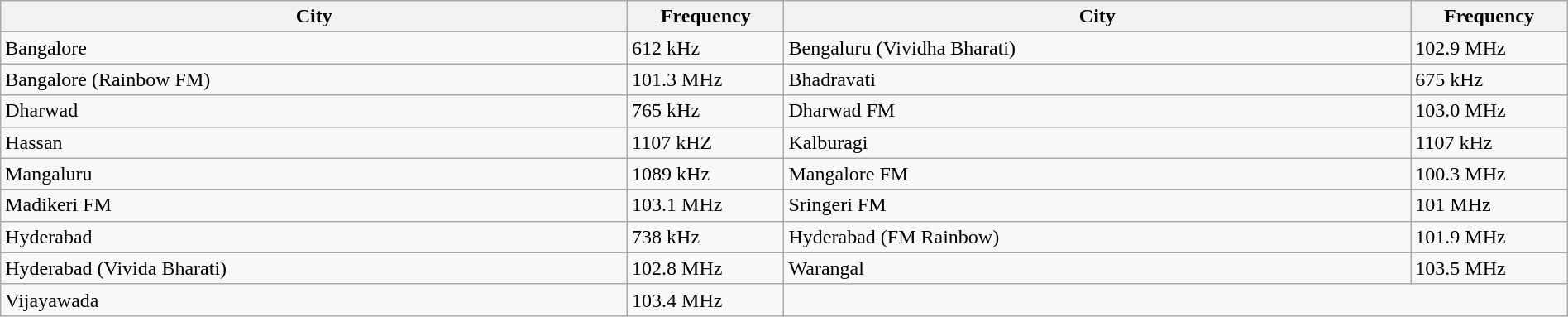<table class="wikitable" style="width:100%;">
<tr>
<th style="width:40%;">City</th>
<th style="width:10%;">Frequency</th>
<th style="width:40%;">City</th>
<th style="width:10%;">Frequency</th>
</tr>
<tr>
<td>Bangalore</td>
<td>612 kHz</td>
<td>Bengaluru (Vividha Bharati)</td>
<td>102.9 MHz</td>
</tr>
<tr>
<td>Bangalore (Rainbow FM)</td>
<td>101.3 MHz</td>
<td>Bhadravati</td>
<td>675 kHz</td>
</tr>
<tr>
<td>Dharwad</td>
<td>765 kHz</td>
<td>Dharwad FM</td>
<td>103.0 MHz</td>
</tr>
<tr>
<td>Hassan</td>
<td>1107 kHZ</td>
<td>Kalburagi</td>
<td>1107 kHz</td>
</tr>
<tr>
<td>Mangaluru</td>
<td>1089 kHz</td>
<td>Mangalore FM</td>
<td>100.3 MHz</td>
</tr>
<tr>
<td>Madikeri FM</td>
<td>103.1 MHz</td>
<td>Sringeri FM</td>
<td>101 MHz</td>
</tr>
<tr>
<td>Hyderabad</td>
<td>738 kHz</td>
<td>Hyderabad (FM Rainbow)</td>
<td>101.9 MHz</td>
</tr>
<tr>
<td>Hyderabad (Vivida Bharati)</td>
<td>102.8 MHz</td>
<td>Warangal</td>
<td>103.5 MHz</td>
</tr>
<tr>
<td>Vijayawada</td>
<td>103.4 MHz</td>
</tr>
</table>
